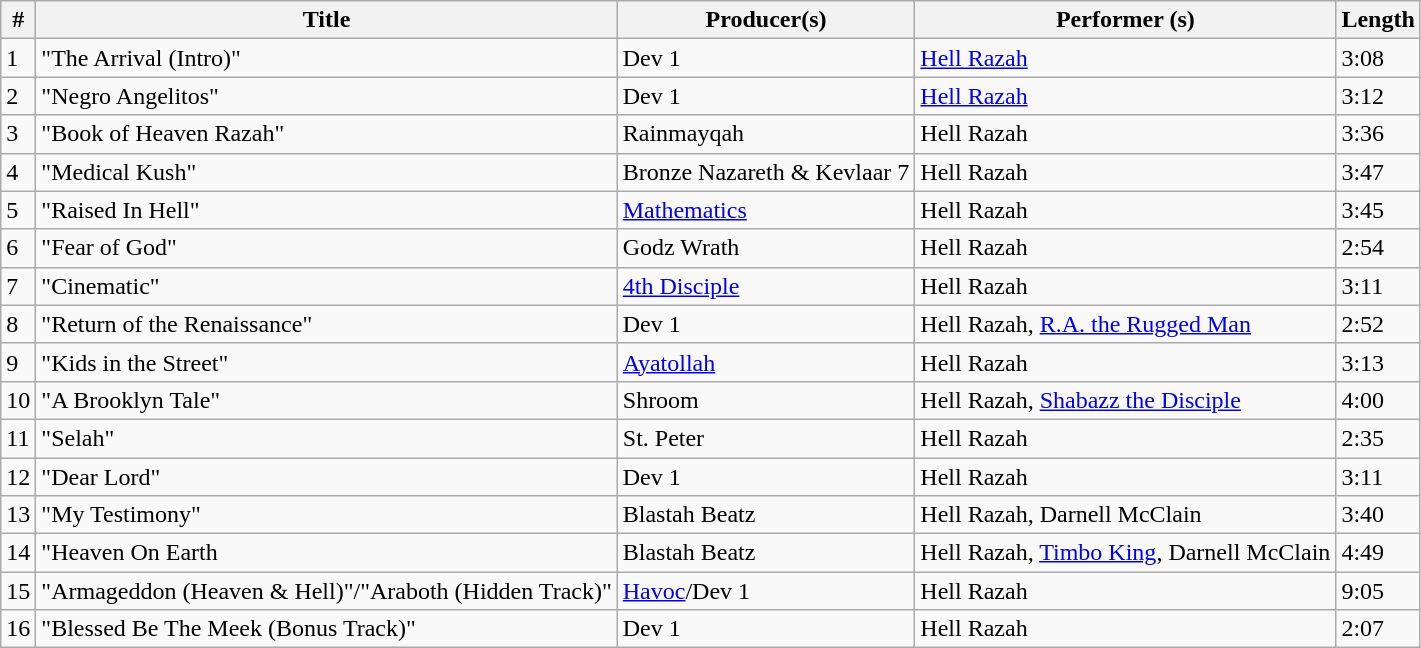<table class="wikitable">
<tr>
<th style="text-align:center;">#</th>
<th style="text-align:center;">Title</th>
<th style="text-align:center;">Producer(s)</th>
<th style="text-align:center;">Performer (s)</th>
<th style="text-align:center;">Length</th>
</tr>
<tr>
<td>1</td>
<td>"The Arrival (Intro)"</td>
<td>Dev 1</td>
<td><a href='#'>Hell Razah</a></td>
<td>3:08</td>
</tr>
<tr>
<td>2</td>
<td>"Negro Angelitos"</td>
<td>Dev 1</td>
<td><a href='#'>Hell Razah</a></td>
<td>3:12</td>
</tr>
<tr>
<td>3</td>
<td>"Book of Heaven Razah"</td>
<td>Rainmayqah</td>
<td>Hell Razah</td>
<td>3:36</td>
</tr>
<tr>
<td>4</td>
<td>"Medical Kush"</td>
<td>Bronze Nazareth & Kevlaar 7</td>
<td>Hell Razah</td>
<td>3:47</td>
</tr>
<tr>
<td>5</td>
<td>"Raised In Hell"</td>
<td><a href='#'>Mathematics</a></td>
<td>Hell Razah</td>
<td>3:45</td>
</tr>
<tr>
<td>6</td>
<td>"Fear of God"</td>
<td>Godz Wrath</td>
<td>Hell Razah</td>
<td>2:54</td>
</tr>
<tr>
<td>7</td>
<td>"Cinematic"</td>
<td><a href='#'>4th Disciple</a></td>
<td>Hell Razah</td>
<td>3:11</td>
</tr>
<tr>
<td>8</td>
<td>"Return of the Renaissance"</td>
<td>Dev 1</td>
<td>Hell Razah, <a href='#'>R.A. the Rugged Man</a></td>
<td>2:52</td>
</tr>
<tr>
<td>9</td>
<td>"Kids in the Street"</td>
<td><a href='#'>Ayatollah</a></td>
<td>Hell Razah</td>
<td>3:13</td>
</tr>
<tr>
<td>10</td>
<td>"A Brooklyn Tale"</td>
<td>Shroom</td>
<td>Hell Razah, <a href='#'>Shabazz the Disciple</a></td>
<td>4:00</td>
</tr>
<tr>
<td>11</td>
<td>"Selah"</td>
<td>St. Peter</td>
<td>Hell Razah</td>
<td>2:35</td>
</tr>
<tr>
<td>12</td>
<td>"Dear Lord"</td>
<td>Dev 1</td>
<td>Hell Razah</td>
<td>3:11</td>
</tr>
<tr>
<td>13</td>
<td>"My Testimony"</td>
<td>Blastah Beatz</td>
<td>Hell Razah, Darnell McClain</td>
<td>3:40</td>
</tr>
<tr>
<td>14</td>
<td>"Heaven On Earth</td>
<td>Blastah Beatz</td>
<td>Hell Razah, <a href='#'>Timbo King</a>, Darnell McClain</td>
<td>4:49</td>
</tr>
<tr>
<td>15</td>
<td>"Armageddon (Heaven & Hell)"/"Araboth (Hidden Track)"</td>
<td><a href='#'>Havoc</a>/Dev 1</td>
<td>Hell Razah</td>
<td>9:05</td>
</tr>
<tr>
<td>16</td>
<td>"Blessed Be The Meek (Bonus Track)"</td>
<td>Dev 1</td>
<td>Hell Razah</td>
<td>2:07</td>
</tr>
</table>
